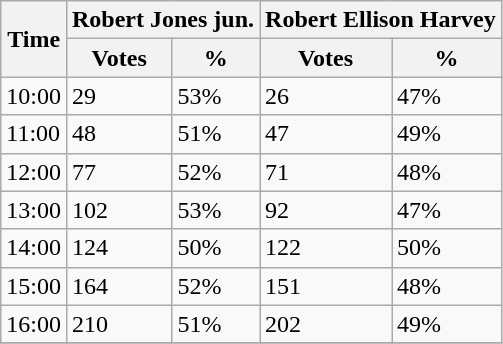<table class="wikitable">
<tr>
<th rowspan="2">Time</th>
<th colspan="2">Robert Jones jun.</th>
<th colspan="2">Robert Ellison Harvey</th>
</tr>
<tr>
<th>Votes</th>
<th>%</th>
<th>Votes</th>
<th>%</th>
</tr>
<tr>
<td>10:00</td>
<td>29</td>
<td>53%</td>
<td>26</td>
<td>47%</td>
</tr>
<tr>
<td>11:00</td>
<td>48</td>
<td>51%</td>
<td>47</td>
<td>49%</td>
</tr>
<tr>
<td>12:00</td>
<td>77</td>
<td>52%</td>
<td>71</td>
<td>48%</td>
</tr>
<tr>
<td>13:00</td>
<td>102</td>
<td>53%</td>
<td>92</td>
<td>47%</td>
</tr>
<tr>
<td>14:00</td>
<td>124</td>
<td>50%</td>
<td>122</td>
<td>50%</td>
</tr>
<tr>
<td>15:00</td>
<td>164</td>
<td>52%</td>
<td>151</td>
<td>48%</td>
</tr>
<tr>
<td>16:00</td>
<td>210</td>
<td>51%</td>
<td>202</td>
<td>49%</td>
</tr>
<tr>
</tr>
</table>
